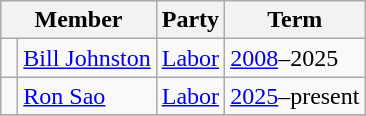<table class="wikitable">
<tr>
<th colspan="2">Member</th>
<th>Party</th>
<th>Term</th>
</tr>
<tr>
<td> </td>
<td><a href='#'>Bill Johnston</a></td>
<td><a href='#'>Labor</a></td>
<td><a href='#'>2008</a>–2025</td>
</tr>
<tr>
<td> </td>
<td><a href='#'>Ron Sao</a></td>
<td><a href='#'>Labor</a></td>
<td><a href='#'>2025</a>–present</td>
</tr>
<tr>
</tr>
</table>
